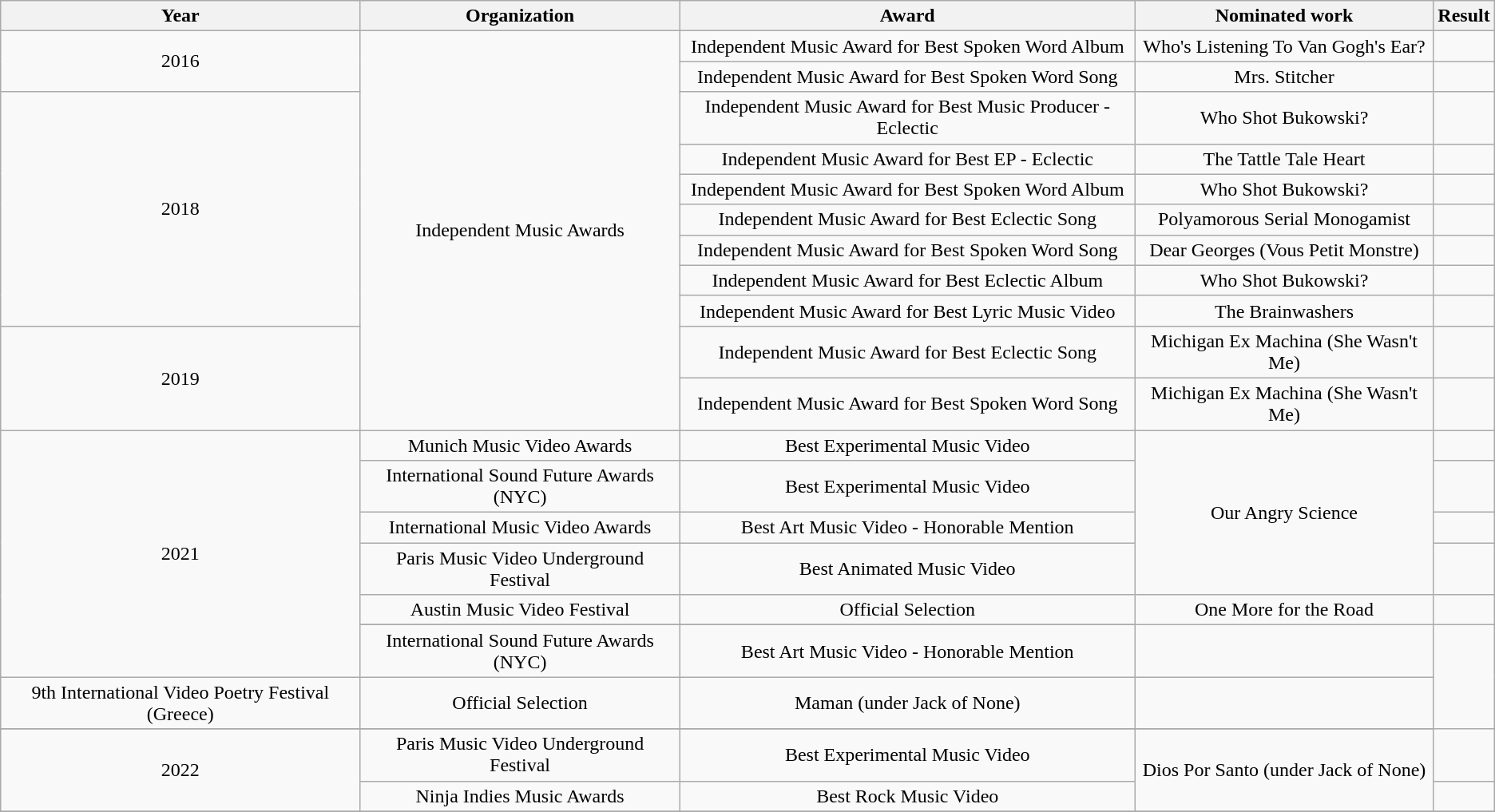<table class="wikitable plainrowheaders" style="text-align:center;">
<tr>
<th>Year</th>
<th>Organization</th>
<th>Award</th>
<th>Nominated work</th>
<th>Result</th>
</tr>
<tr>
<td rowspan="2">2016</td>
<td rowspan="11">Independent Music Awards</td>
<td>Independent Music Award for Best Spoken Word Album</td>
<td>Who's Listening To Van Gogh's Ear?</td>
<td></td>
</tr>
<tr>
<td>Independent Music Award for Best Spoken Word Song</td>
<td>Mrs. Stitcher</td>
<td></td>
</tr>
<tr>
<td rowspan="7">2018</td>
<td>Independent Music Award for Best Music Producer - Eclectic</td>
<td>Who Shot Bukowski?</td>
<td></td>
</tr>
<tr>
<td>Independent Music Award for Best EP - Eclectic</td>
<td>The Tattle Tale Heart</td>
<td></td>
</tr>
<tr>
<td>Independent Music Award for Best Spoken Word Album</td>
<td>Who Shot Bukowski?</td>
<td></td>
</tr>
<tr>
<td>Independent Music Award for Best Eclectic Song</td>
<td>Polyamorous Serial Monogamist</td>
<td></td>
</tr>
<tr>
<td>Independent Music Award for Best Spoken Word Song</td>
<td>Dear Georges (Vous Petit Monstre)</td>
<td></td>
</tr>
<tr>
<td>Independent Music Award for Best Eclectic Album</td>
<td>Who Shot Bukowski?</td>
<td></td>
</tr>
<tr>
<td>Independent Music Award for Best Lyric Music Video</td>
<td>The Brainwashers</td>
<td></td>
</tr>
<tr>
<td rowspan="2">2019</td>
<td>Independent Music Award for Best Eclectic Song</td>
<td>Michigan Ex Machina (She Wasn't Me)</td>
<td></td>
</tr>
<tr>
<td>Independent Music Award for Best Spoken Word Song</td>
<td>Michigan Ex Machina (She Wasn't Me)</td>
<td></td>
</tr>
<tr>
<td rowspan="7">2021</td>
<td>Munich Music Video Awards</td>
<td>Best Experimental Music Video</td>
<td rowspan="4">Our Angry Science</td>
<td></td>
</tr>
<tr>
<td>International Sound Future Awards (NYC)</td>
<td>Best Experimental Music Video</td>
<td></td>
</tr>
<tr>
<td>International Music Video Awards</td>
<td>Best Art Music Video - Honorable Mention</td>
<td></td>
</tr>
<tr>
<td>Paris Music Video Underground Festival</td>
<td>Best Animated Music Video</td>
<td></td>
</tr>
<tr>
<td>Austin Music Video Festival</td>
<td>Official Selection</td>
<td rowspan="2">One More for the Road</td>
<td></td>
</tr>
<tr>
</tr>
<tr>
<td>International Sound Future Awards (NYC)</td>
<td>Best Art Music Video - Honorable Mention</td>
<td></td>
</tr>
<tr>
<td>9th International Video Poetry Festival (Greece)</td>
<td>Official Selection</td>
<td>Maman (under Jack of None)</td>
<td></td>
</tr>
<tr>
</tr>
<tr>
<td rowspan="2">2022</td>
<td>Paris Music Video Underground Festival</td>
<td>Best Experimental Music Video</td>
<td rowspan="2">Dios Por Santo (under Jack of None)</td>
<td></td>
</tr>
<tr>
<td>Ninja Indies Music Awards</td>
<td>Best Rock Music Video</td>
<td></td>
</tr>
<tr>
</tr>
</table>
